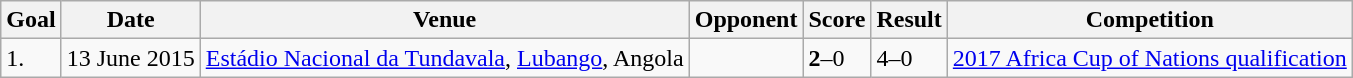<table class="wikitable plainrowheaders sortable">
<tr>
<th>Goal</th>
<th>Date</th>
<th>Venue</th>
<th>Opponent</th>
<th>Score</th>
<th>Result</th>
<th>Competition</th>
</tr>
<tr>
<td>1.</td>
<td>13 June 2015</td>
<td><a href='#'>Estádio Nacional da Tundavala</a>, <a href='#'>Lubango</a>, Angola</td>
<td></td>
<td><strong>2</strong>–0</td>
<td>4–0</td>
<td><a href='#'>2017 Africa Cup of Nations qualification</a></td>
</tr>
</table>
